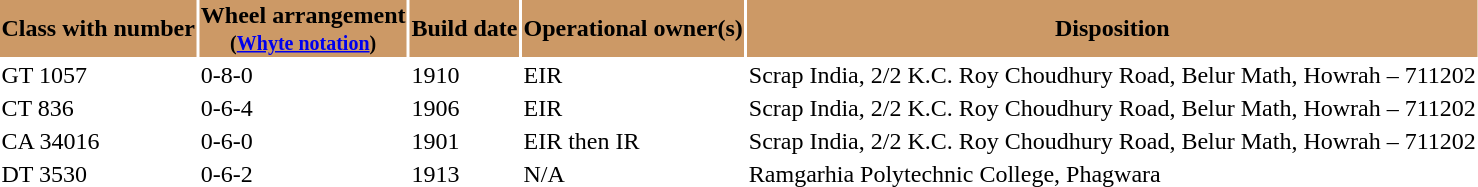<table class="toccolours">
<tr>
<th bgcolor=cc9966>Class with number</th>
<th bgcolor=cc9966>Wheel arrangement<br><small>(<a href='#'>Whyte notation</a>)</small></th>
<th bgcolor=cc9966>Build date</th>
<th bgcolor=cc9966>Operational owner(s)</th>
<th bgcolor=cc9966>Disposition</th>
</tr>
<tr>
<td>GT 1057</td>
<td>0-8-0</td>
<td>1910</td>
<td>EIR</td>
<td>Scrap India, 2/2 K.C. Roy Choudhury Road, Belur Math, Howrah – 711202</td>
</tr>
<tr>
<td>CT 836</td>
<td>0-6-4</td>
<td>1906</td>
<td>EIR</td>
<td>Scrap India, 2/2 K.C. Roy Choudhury Road, Belur Math, Howrah – 711202</td>
</tr>
<tr>
<td>CA 34016</td>
<td>0-6-0</td>
<td>1901</td>
<td>EIR then IR</td>
<td>Scrap India, 2/2 K.C. Roy Choudhury Road, Belur Math, Howrah – 711202</td>
</tr>
<tr>
<td>DT 3530</td>
<td>0-6-2</td>
<td>1913</td>
<td>N/A</td>
<td>Ramgarhia Polytechnic College, Phagwara</td>
</tr>
<tr>
</tr>
</table>
